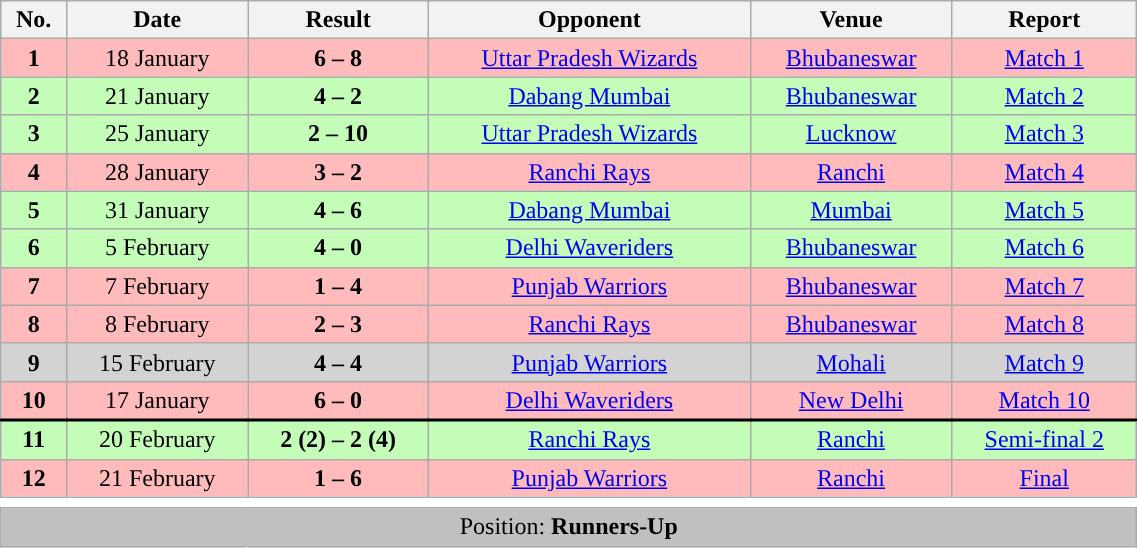<table class=wikitable style="width:60%;text-align:center; border:none">
<tr>
<th>No.</th>
<th>Date</th>
<th>Result</th>
<th>Opponent</th>
<th>Venue</th>
<th>Report</th>
</tr>
<tr style="background:#fbb;">
<td><strong>1</strong></td>
<td>18 January</td>
<td><strong>6 – 8</strong></td>
<td><a href='#'>Uttar Pradesh Wizards</a></td>
<td><a href='#'>Bhubaneswar</a></td>
<td><a href='#'>Match 1</a></td>
</tr>
<tr style="background:#c3fdb8;">
<td><strong>2</strong></td>
<td>21 January</td>
<td><strong>4 – 2</strong></td>
<td><a href='#'>Dabang Mumbai</a></td>
<td><a href='#'>Bhubaneswar</a></td>
<td><a href='#'>Match 2</a></td>
</tr>
<tr style="background:#c3fdb8;">
<td><strong>3</strong></td>
<td>25 January</td>
<td><strong>2 – 10</strong></td>
<td><a href='#'>Uttar Pradesh Wizards</a></td>
<td><a href='#'>Lucknow</a></td>
<td><a href='#'>Match 3</a></td>
</tr>
<tr style="background:#fbb;">
<td><strong>4</strong></td>
<td>28 January</td>
<td><strong>3 – 2</strong></td>
<td><a href='#'>Ranchi Rays</a></td>
<td><a href='#'>Ranchi</a></td>
<td><a href='#'>Match 4</a></td>
</tr>
<tr style="background:#c3fdb8;">
<td><strong>5</strong></td>
<td>31 January</td>
<td><strong>4 – 6</strong></td>
<td><a href='#'>Dabang Mumbai</a></td>
<td><a href='#'>Mumbai</a></td>
<td><a href='#'>Match 5</a></td>
</tr>
<tr style="background:#c3fdb8;">
<td><strong>6</strong></td>
<td>5 February</td>
<td><strong>4 – 0</strong></td>
<td><a href='#'>Delhi Waveriders</a></td>
<td><a href='#'>Bhubaneswar</a></td>
<td><a href='#'>Match 6</a></td>
</tr>
<tr style="background:#fbb;">
<td><strong>7</strong></td>
<td>7 February</td>
<td><strong>1 – 4</strong></td>
<td><a href='#'>Punjab Warriors</a></td>
<td><a href='#'>Bhubaneswar</a></td>
<td><a href='#'>Match 7</a></td>
</tr>
<tr style="background:#fbb;">
<td><strong>8</strong></td>
<td>8 February</td>
<td><strong>2 – 3</strong></td>
<td><a href='#'>Ranchi Rays</a></td>
<td><a href='#'>Bhubaneswar</a></td>
<td><a href='#'>Match 8</a></td>
</tr>
<tr style="background:#d3d3d3;">
<td><strong>9</strong></td>
<td>15 February</td>
<td><strong>4 – 4</strong></td>
<td><a href='#'>Punjab Warriors</a></td>
<td><a href='#'>Mohali</a></td>
<td><a href='#'>Match 9</a></td>
</tr>
<tr style="background:#fbb;">
<td><strong>10</strong></td>
<td>17 January</td>
<td><strong>6 – 0</strong></td>
<td><a href='#'>Delhi Waveriders</a></td>
<td><a href='#'>New Delhi</a></td>
<td><a href='#'>Match 10</a></td>
</tr>
<tr style="border-top:2px solid black;background:#c3fdb8;">
<td><strong>11</strong></td>
<td>20 February</td>
<td><strong>2 (2) – 2 (4)</strong></td>
<td><a href='#'>Ranchi Rays</a></td>
<td><a href='#'>Ranchi</a></td>
<td><a href='#'>Semi-final 2</a></td>
</tr>
<tr style="background:#fbb;">
<td><strong>12</strong></td>
<td>21 February</td>
<td><strong>1 – 6</strong></td>
<td><a href='#'>Punjab Warriors</a></td>
<td><a href='#'>Ranchi</a></td>
<td><a href='#'>Final</a></td>
</tr>
<tr>
<td colspan="6" style="background:#ffffff; border:none"></td>
</tr>
<tr>
<td colspan="6" style="background:Silver;">Position: <strong>Runners-Up</strong></td>
</tr>
</table>
